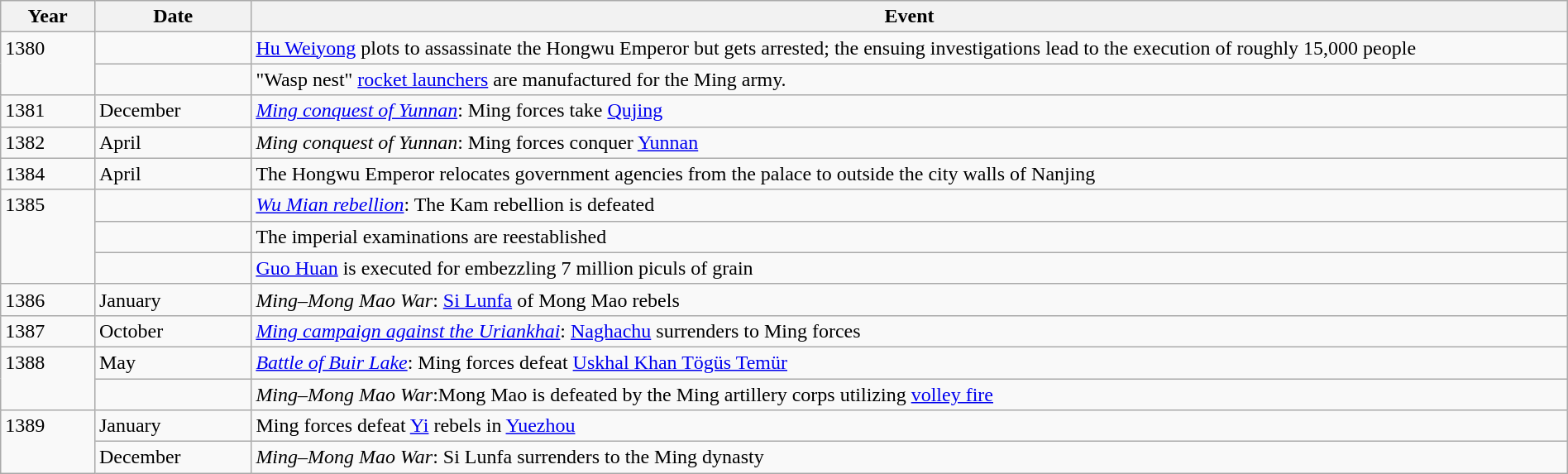<table class="wikitable" width="100%">
<tr>
<th style="width:6%">Year</th>
<th style="width:10%">Date</th>
<th>Event</th>
</tr>
<tr>
<td rowspan="2" valign="top">1380</td>
<td></td>
<td><a href='#'>Hu Weiyong</a> plots to assassinate the Hongwu Emperor but gets arrested; the ensuing investigations lead to the execution of roughly 15,000 people</td>
</tr>
<tr>
<td></td>
<td>"Wasp nest" <a href='#'>rocket launchers</a> are manufactured for the Ming army.</td>
</tr>
<tr>
<td>1381</td>
<td>December</td>
<td><em><a href='#'>Ming conquest of Yunnan</a></em>: Ming forces take <a href='#'>Qujing</a></td>
</tr>
<tr>
<td>1382</td>
<td>April</td>
<td><em>Ming conquest of Yunnan</em>: Ming forces conquer <a href='#'>Yunnan</a></td>
</tr>
<tr>
<td>1384</td>
<td>April</td>
<td>The Hongwu Emperor relocates government agencies from the palace to outside the city walls of Nanjing</td>
</tr>
<tr>
<td rowspan="3" valign="top">1385</td>
<td></td>
<td><em><a href='#'>Wu Mian rebellion</a></em>: The Kam rebellion is defeated</td>
</tr>
<tr>
<td></td>
<td>The imperial examinations are reestablished</td>
</tr>
<tr>
<td></td>
<td><a href='#'>Guo Huan</a> is executed for embezzling 7 million piculs of grain</td>
</tr>
<tr>
<td>1386</td>
<td>January</td>
<td><em>Ming–Mong Mao War</em>: <a href='#'>Si Lunfa</a> of Mong Mao rebels</td>
</tr>
<tr>
<td>1387</td>
<td>October</td>
<td><em><a href='#'>Ming campaign against the Uriankhai</a></em>: <a href='#'>Naghachu</a> surrenders to Ming forces</td>
</tr>
<tr>
<td rowspan="2" valign="top">1388</td>
<td>May</td>
<td><em><a href='#'>Battle of Buir Lake</a></em>: Ming forces defeat <a href='#'>Uskhal Khan Tögüs Temür</a></td>
</tr>
<tr>
<td></td>
<td><em>Ming–Mong Mao War</em>:Mong Mao is defeated by the Ming artillery corps utilizing <a href='#'>volley fire</a></td>
</tr>
<tr>
<td rowspan="2" valign="top">1389</td>
<td>January</td>
<td>Ming forces defeat <a href='#'>Yi</a> rebels in <a href='#'>Yuezhou</a></td>
</tr>
<tr>
<td>December</td>
<td><em>Ming–Mong Mao War</em>: Si Lunfa surrenders to the Ming dynasty</td>
</tr>
</table>
